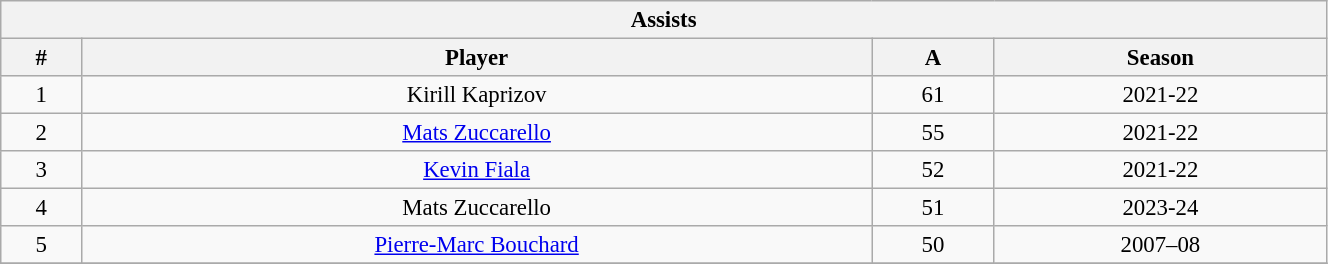<table class="wikitable" style="text-align: center; font-size: 95%" width="70%">
<tr>
<th colspan="4">Assists</th>
</tr>
<tr>
<th>#</th>
<th>Player</th>
<th>A</th>
<th>Season</th>
</tr>
<tr>
<td>1</td>
<td>Kirill Kaprizov</td>
<td>61</td>
<td>2021-22</td>
</tr>
<tr>
<td>2</td>
<td><a href='#'>Mats Zuccarello</a></td>
<td>55</td>
<td>2021-22</td>
</tr>
<tr>
<td>3</td>
<td><a href='#'>Kevin Fiala</a></td>
<td>52</td>
<td>2021-22</td>
</tr>
<tr>
<td>4</td>
<td>Mats Zuccarello</td>
<td>51</td>
<td>2023-24</td>
</tr>
<tr>
<td>5</td>
<td><a href='#'>Pierre-Marc Bouchard</a></td>
<td>50</td>
<td>2007–08</td>
</tr>
<tr>
</tr>
</table>
